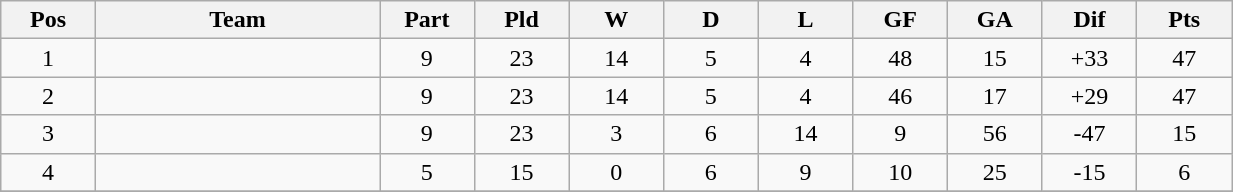<table class="wikitable sortable" width=65% style="text-align:center">
<tr>
<th width=5%>Pos</th>
<th width=15%>Team</th>
<th width=5%>Part</th>
<th width=5%>Pld</th>
<th width=5%>W</th>
<th width=5%>D</th>
<th width=5%>L</th>
<th width=5%>GF</th>
<th width=5%>GA</th>
<th width=5%>Dif</th>
<th width=5%>Pts</th>
</tr>
<tr>
<td>1</td>
<td style="text-align:left;"></td>
<td>9</td>
<td>23</td>
<td>14</td>
<td>5</td>
<td>4</td>
<td>48</td>
<td>15</td>
<td>+33</td>
<td>47</td>
</tr>
<tr>
<td>2</td>
<td style="text-align:left;"></td>
<td>9</td>
<td>23</td>
<td>14</td>
<td>5</td>
<td>4</td>
<td>46</td>
<td>17</td>
<td>+29</td>
<td>47</td>
</tr>
<tr>
<td>3</td>
<td style="text-align:left;"></td>
<td>9</td>
<td>23</td>
<td>3</td>
<td>6</td>
<td>14</td>
<td>9</td>
<td>56</td>
<td>-47</td>
<td>15</td>
</tr>
<tr>
<td>4</td>
<td style="text-align:left;"></td>
<td>5</td>
<td>15</td>
<td>0</td>
<td>6</td>
<td>9</td>
<td>10</td>
<td>25</td>
<td>-15</td>
<td>6</td>
</tr>
<tr>
</tr>
</table>
